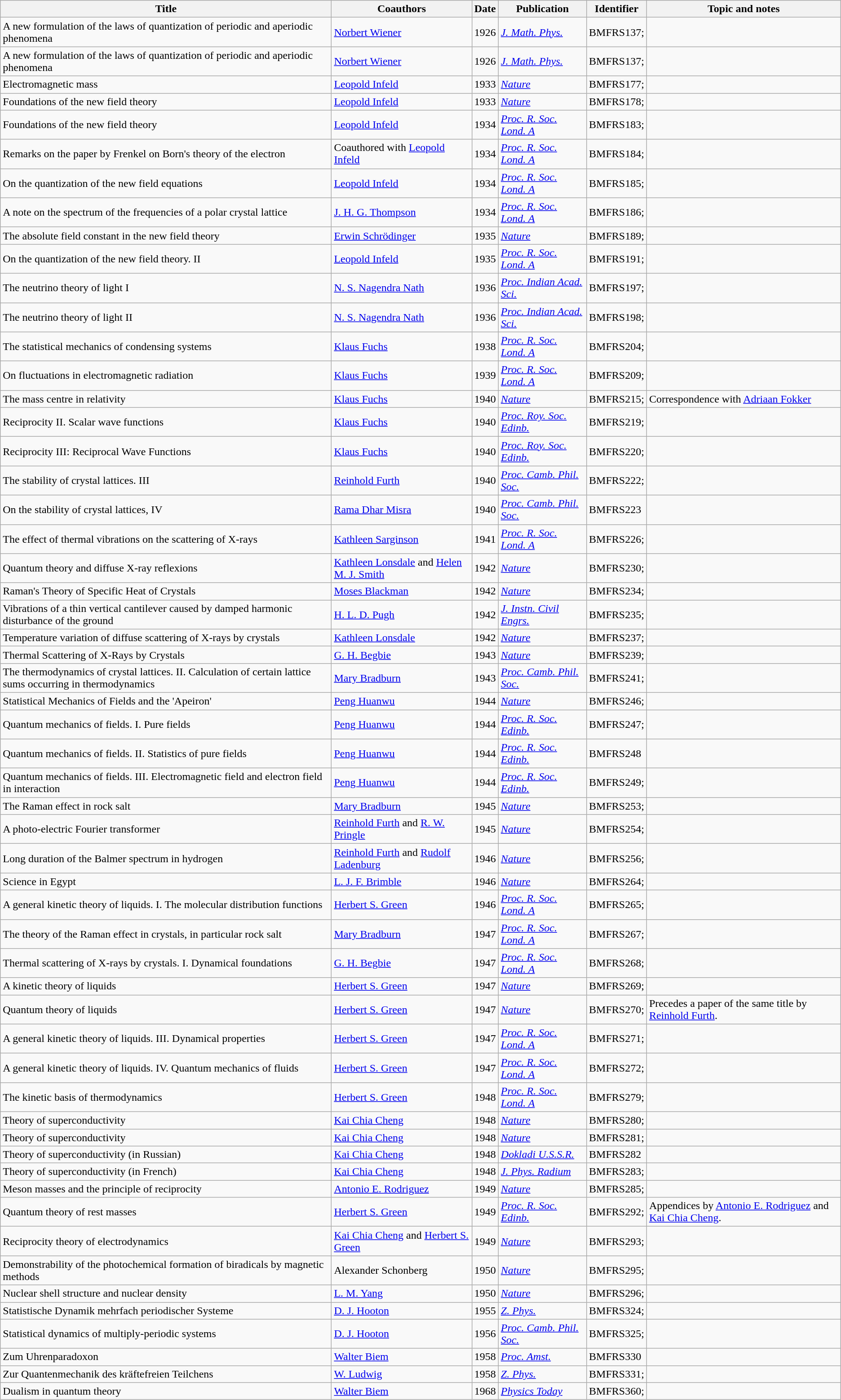<table class="wikitable sortable" width="auto" style="text-align: left">
<tr>
<th>Title</th>
<th>Coauthors</th>
<th>Date</th>
<th>Publication</th>
<th>Identifier</th>
<th>Topic and notes</th>
</tr>
<tr>
<td>A new formulation of the laws of quantization of periodic and aperiodic phenomena</td>
<td><a href='#'>Norbert Wiener</a></td>
<td>1926</td>
<td><em><a href='#'>J. Math. Phys.</a></em></td>
<td>BMFRS137; </td>
<td></td>
</tr>
<tr>
<td>A new formulation of the laws of quantization of periodic and aperiodic phenomena</td>
<td><a href='#'>Norbert Wiener</a></td>
<td>1926</td>
<td><em><a href='#'>J. Math. Phys.</a></em></td>
<td>BMFRS137; </td>
<td></td>
</tr>
<tr>
<td>Electromagnetic mass</td>
<td><a href='#'>Leopold Infeld</a></td>
<td>1933</td>
<td><em><a href='#'>Nature</a></em></td>
<td>BMFRS177; </td>
<td></td>
</tr>
<tr>
<td>Foundations of the new field theory</td>
<td><a href='#'>Leopold Infeld</a></td>
<td>1933</td>
<td><em><a href='#'>Nature</a></em></td>
<td>BMFRS178; </td>
<td></td>
</tr>
<tr>
<td>Foundations of the new field theory</td>
<td><a href='#'>Leopold Infeld</a></td>
<td>1934</td>
<td><em><a href='#'>Proc. R. Soc. Lond. A</a></em></td>
<td>BMFRS183; </td>
<td></td>
</tr>
<tr>
<td>Remarks on the paper by Frenkel on Born's theory of the electron</td>
<td>Coauthored with <a href='#'>Leopold Infeld</a></td>
<td>1934</td>
<td><em><a href='#'>Proc. R. Soc. Lond. A</a></em></td>
<td>BMFRS184; </td>
<td></td>
</tr>
<tr>
<td>On the quantization of the new field equations</td>
<td><a href='#'>Leopold Infeld</a></td>
<td>1934</td>
<td><em><a href='#'>Proc. R. Soc. Lond. A</a></em></td>
<td>BMFRS185; </td>
<td></td>
</tr>
<tr>
<td>A note on the spectrum of the frequencies of a polar crystal lattice</td>
<td><a href='#'>J. H. G. Thompson</a></td>
<td>1934</td>
<td><em><a href='#'>Proc. R. Soc. Lond. A</a></em></td>
<td>BMFRS186; </td>
<td></td>
</tr>
<tr>
<td>The absolute field constant in the new field theory</td>
<td><a href='#'>Erwin Schrödinger</a></td>
<td>1935</td>
<td><em><a href='#'>Nature</a></em></td>
<td>BMFRS189; </td>
<td></td>
</tr>
<tr>
<td>On the quantization of the new field theory. II</td>
<td><a href='#'>Leopold Infeld</a></td>
<td>1935</td>
<td><em><a href='#'>Proc. R. Soc. Lond. A</a></em></td>
<td>BMFRS191; </td>
<td></td>
</tr>
<tr>
<td>The neutrino theory of light I</td>
<td><a href='#'>N. S. Nagendra Nath</a></td>
<td>1936</td>
<td><em><a href='#'>Proc. Indian Acad. Sci.</a></em></td>
<td>BMFRS197; </td>
<td></td>
</tr>
<tr>
<td>The neutrino theory of light II</td>
<td><a href='#'>N. S. Nagendra Nath</a></td>
<td>1936</td>
<td><em><a href='#'>Proc. Indian Acad. Sci.</a></em></td>
<td>BMFRS198; </td>
<td></td>
</tr>
<tr>
<td>The statistical mechanics of condensing systems</td>
<td><a href='#'>Klaus Fuchs</a></td>
<td>1938</td>
<td><em><a href='#'>Proc. R. Soc. Lond. A</a></em></td>
<td>BMFRS204; </td>
<td></td>
</tr>
<tr>
<td>On fluctuations in electromagnetic radiation</td>
<td><a href='#'>Klaus Fuchs</a></td>
<td>1939</td>
<td><em><a href='#'>Proc. R. Soc. Lond. A</a></em></td>
<td>BMFRS209; </td>
<td></td>
</tr>
<tr>
<td>The mass centre in relativity</td>
<td><a href='#'>Klaus Fuchs</a></td>
<td>1940</td>
<td><em><a href='#'>Nature</a></em></td>
<td>BMFRS215; </td>
<td>Correspondence with <a href='#'>Adriaan Fokker</a></td>
</tr>
<tr>
<td>Reciprocity II. Scalar wave functions</td>
<td><a href='#'>Klaus Fuchs</a></td>
<td>1940</td>
<td><em><a href='#'>Proc. Roy. Soc. Edinb.</a></em></td>
<td>BMFRS219; </td>
<td></td>
</tr>
<tr>
<td>Reciprocity III: Reciprocal Wave Functions</td>
<td><a href='#'>Klaus Fuchs</a></td>
<td>1940</td>
<td><em><a href='#'>Proc. Roy. Soc. Edinb.</a></em></td>
<td>BMFRS220; </td>
<td></td>
</tr>
<tr>
<td>The stability of crystal lattices. III</td>
<td><a href='#'>Reinhold Furth</a></td>
<td>1940</td>
<td><em><a href='#'>Proc. Camb. Phil. Soc.</a></em></td>
<td>BMFRS222; </td>
<td></td>
</tr>
<tr>
<td>On the stability of crystal lattices, IV</td>
<td><a href='#'>Rama Dhar Misra</a></td>
<td>1940</td>
<td><em><a href='#'>Proc. Camb. Phil. Soc.</a></em></td>
<td>BMFRS223</td>
<td></td>
</tr>
<tr>
<td>The effect of thermal vibrations on the scattering of X-rays</td>
<td><a href='#'>Kathleen Sarginson</a></td>
<td>1941</td>
<td><em><a href='#'>Proc. R. Soc. Lond. A</a></em></td>
<td>BMFRS226; </td>
<td></td>
</tr>
<tr>
<td>Quantum theory and diffuse X-ray reflexions</td>
<td><a href='#'>Kathleen Lonsdale</a> and <a href='#'>Helen M. J. Smith</a></td>
<td>1942</td>
<td><em><a href='#'>Nature</a></em></td>
<td>BMFRS230; </td>
<td></td>
</tr>
<tr>
<td>Raman's Theory of Specific Heat of Crystals</td>
<td><a href='#'>Moses Blackman</a></td>
<td>1942</td>
<td><em><a href='#'>Nature</a></em></td>
<td>BMFRS234; </td>
<td></td>
</tr>
<tr>
<td>Vibrations of a thin vertical cantilever caused by damped harmonic disturbance of the ground</td>
<td><a href='#'>H. L. D. Pugh</a></td>
<td>1942</td>
<td><em><a href='#'>J. Instn. Civil Engrs.</a></em></td>
<td>BMFRS235; </td>
<td></td>
</tr>
<tr>
<td>Temperature variation of diffuse scattering of X-rays by crystals</td>
<td><a href='#'>Kathleen Lonsdale</a></td>
<td>1942</td>
<td><em><a href='#'>Nature</a></em></td>
<td>BMFRS237; </td>
<td></td>
</tr>
<tr>
<td>Thermal Scattering of X-Rays by Crystals</td>
<td><a href='#'>G. H. Begbie</a></td>
<td>1943</td>
<td><em><a href='#'>Nature</a></em></td>
<td>BMFRS239; </td>
<td></td>
</tr>
<tr>
<td>The thermodynamics of crystal lattices. II. Calculation of certain lattice sums occurring in thermodynamics</td>
<td><a href='#'>Mary Bradburn</a></td>
<td>1943</td>
<td><em><a href='#'>Proc. Camb. Phil. Soc.</a></em></td>
<td>BMFRS241; </td>
<td></td>
</tr>
<tr>
<td>Statistical Mechanics of Fields and the 'Apeiron'</td>
<td><a href='#'>Peng Huanwu</a></td>
<td>1944</td>
<td><em><a href='#'>Nature</a></em></td>
<td>BMFRS246; </td>
<td></td>
</tr>
<tr>
<td>Quantum mechanics of fields. I. Pure fields</td>
<td><a href='#'>Peng Huanwu</a></td>
<td>1944</td>
<td><em><a href='#'>Proc. R. Soc. Edinb.</a></em></td>
<td>BMFRS247; </td>
<td></td>
</tr>
<tr>
<td>Quantum mechanics of fields. II. Statistics of pure fields</td>
<td><a href='#'>Peng Huanwu</a></td>
<td>1944</td>
<td><em><a href='#'>Proc. R. Soc. Edinb.</a></em></td>
<td>BMFRS248</td>
<td></td>
</tr>
<tr>
<td>Quantum mechanics of fields. III. Electromagnetic field and electron field in interaction</td>
<td><a href='#'>Peng Huanwu</a></td>
<td>1944</td>
<td><em><a href='#'>Proc. R. Soc. Edinb.</a></em></td>
<td>BMFRS249; </td>
<td></td>
</tr>
<tr>
<td>The Raman effect in rock salt</td>
<td><a href='#'>Mary Bradburn</a></td>
<td>1945</td>
<td><em><a href='#'>Nature</a></em></td>
<td>BMFRS253; </td>
<td></td>
</tr>
<tr>
<td>A photo-electric Fourier transformer</td>
<td><a href='#'>Reinhold Furth</a> and <a href='#'>R. W. Pringle</a></td>
<td>1945</td>
<td><em><a href='#'>Nature</a></em></td>
<td>BMFRS254; </td>
<td></td>
</tr>
<tr>
<td>Long duration of the Balmer spectrum in hydrogen</td>
<td><a href='#'>Reinhold Furth</a> and <a href='#'>Rudolf Ladenburg</a></td>
<td>1946</td>
<td><em><a href='#'>Nature</a></em></td>
<td>BMFRS256; </td>
<td></td>
</tr>
<tr>
<td>Science in Egypt</td>
<td><a href='#'>L. J. F. Brimble</a></td>
<td>1946</td>
<td><em><a href='#'>Nature</a></em></td>
<td>BMFRS264; </td>
<td></td>
</tr>
<tr>
<td>A general kinetic theory of liquids. I. The molecular distribution functions</td>
<td><a href='#'>Herbert S. Green</a></td>
<td>1946</td>
<td><em><a href='#'>Proc. R. Soc. Lond. A</a></em></td>
<td>BMFRS265; </td>
<td></td>
</tr>
<tr>
<td>The theory of the Raman effect in crystals, in particular rock salt</td>
<td><a href='#'>Mary Bradburn</a></td>
<td>1947</td>
<td><em><a href='#'>Proc. R. Soc. Lond. A</a></em></td>
<td>BMFRS267; </td>
<td></td>
</tr>
<tr>
<td>Thermal scattering of X-rays by crystals. I. Dynamical foundations</td>
<td><a href='#'>G. H. Begbie</a></td>
<td>1947</td>
<td><em><a href='#'>Proc. R. Soc. Lond. A</a></em></td>
<td>BMFRS268; </td>
<td></td>
</tr>
<tr>
<td>A kinetic theory of liquids</td>
<td><a href='#'>Herbert S. Green</a></td>
<td>1947</td>
<td><em><a href='#'>Nature</a></em></td>
<td>BMFRS269; </td>
<td></td>
</tr>
<tr>
<td>Quantum theory of liquids</td>
<td><a href='#'>Herbert S. Green</a></td>
<td>1947</td>
<td><em><a href='#'>Nature</a></em></td>
<td>BMFRS270; </td>
<td>Precedes a paper of the same title by <a href='#'>Reinhold Furth</a>.</td>
</tr>
<tr>
<td>A general kinetic theory of liquids. III. Dynamical properties</td>
<td><a href='#'>Herbert S. Green</a></td>
<td>1947</td>
<td><em><a href='#'>Proc. R. Soc. Lond. A</a></em></td>
<td>BMFRS271; </td>
<td></td>
</tr>
<tr>
<td>A general kinetic theory of liquids. IV. Quantum mechanics of fluids</td>
<td><a href='#'>Herbert S. Green</a></td>
<td>1947</td>
<td><em><a href='#'>Proc. R. Soc. Lond. A</a></em></td>
<td>BMFRS272; </td>
<td></td>
</tr>
<tr>
<td>The kinetic basis of thermodynamics</td>
<td><a href='#'>Herbert S. Green</a></td>
<td>1948</td>
<td><em><a href='#'>Proc. R. Soc. Lond. A</a></em></td>
<td>BMFRS279; </td>
<td></td>
</tr>
<tr>
<td>Theory of superconductivity</td>
<td><a href='#'>Kai Chia Cheng</a></td>
<td>1948</td>
<td><em><a href='#'>Nature</a></em></td>
<td>BMFRS280; </td>
<td></td>
</tr>
<tr>
<td>Theory of superconductivity</td>
<td><a href='#'>Kai Chia Cheng</a></td>
<td>1948</td>
<td><em><a href='#'>Nature</a></em></td>
<td>BMFRS281; </td>
<td></td>
</tr>
<tr>
<td>Theory of superconductivity (in Russian)</td>
<td><a href='#'>Kai Chia Cheng</a></td>
<td>1948</td>
<td><em><a href='#'>Dokladi U.S.S.R.</a></em></td>
<td>BMFRS282</td>
<td></td>
</tr>
<tr>
<td>Theory of superconductivity (in French)</td>
<td><a href='#'>Kai Chia Cheng</a></td>
<td>1948</td>
<td><em><a href='#'>J. Phys. Radium</a></em></td>
<td>BMFRS283; </td>
<td></td>
</tr>
<tr>
<td>Meson masses and the principle of reciprocity</td>
<td><a href='#'>Antonio E. Rodriguez</a></td>
<td>1949</td>
<td><em><a href='#'>Nature</a></em></td>
<td>BMFRS285; </td>
<td></td>
</tr>
<tr>
<td>Quantum theory of rest masses</td>
<td><a href='#'>Herbert S. Green</a></td>
<td>1949</td>
<td><em><a href='#'>Proc. R. Soc. Edinb.</a></em></td>
<td>BMFRS292; </td>
<td>Appendices by <a href='#'>Antonio E. Rodriguez</a> and <a href='#'>Kai Chia Cheng</a>.</td>
</tr>
<tr>
<td>Reciprocity theory of electrodynamics</td>
<td><a href='#'>Kai Chia Cheng</a> and <a href='#'>Herbert S. Green</a></td>
<td>1949</td>
<td><em><a href='#'>Nature</a></em></td>
<td>BMFRS293; </td>
<td></td>
</tr>
<tr>
<td>Demonstrability of the photochemical formation of biradicals by magnetic methods</td>
<td>Alexander Schonberg</td>
<td>1950</td>
<td><em><a href='#'>Nature</a></em></td>
<td>BMFRS295; </td>
<td></td>
</tr>
<tr>
<td>Nuclear shell structure and nuclear density</td>
<td><a href='#'>L. M. Yang</a></td>
<td>1950</td>
<td><em><a href='#'>Nature</a></em></td>
<td>BMFRS296; </td>
<td></td>
</tr>
<tr>
<td>Statistische Dynamik mehrfach periodischer Systeme</td>
<td><a href='#'>D. J. Hooton</a></td>
<td>1955</td>
<td><em><a href='#'>Z. Phys.</a></em></td>
<td>BMFRS324; </td>
<td></td>
</tr>
<tr>
<td>Statistical dynamics of multiply-periodic systems</td>
<td><a href='#'>D. J. Hooton</a></td>
<td>1956</td>
<td><em><a href='#'>Proc. Camb. Phil. Soc.</a></em></td>
<td>BMFRS325; </td>
<td></td>
</tr>
<tr>
<td>Zum Uhrenparadoxon</td>
<td><a href='#'>Walter Biem</a></td>
<td>1958</td>
<td><em><a href='#'>Proc. Amst.</a></em></td>
<td>BMFRS330</td>
<td></td>
</tr>
<tr>
<td>Zur Quantenmechanik des kräftefreien Teilchens</td>
<td><a href='#'>W. Ludwig</a></td>
<td>1958</td>
<td><em><a href='#'>Z. Phys.</a></em></td>
<td>BMFRS331; </td>
<td></td>
</tr>
<tr>
<td>Dualism in quantum theory</td>
<td><a href='#'>Walter Biem</a></td>
<td>1968</td>
<td><em><a href='#'>Physics Today</a></em></td>
<td>BMFRS360; </td>
<td></td>
</tr>
</table>
